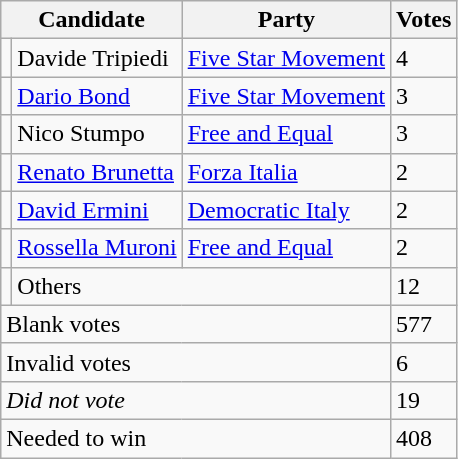<table class="wikitable" style="font-size: align=left">
<tr>
<th colspan=2>Candidate</th>
<th>Party</th>
<th>Votes</th>
</tr>
<tr>
<td bgcolor=></td>
<td>Davide Tripiedi</td>
<td><a href='#'>Five Star Movement</a></td>
<td>4</td>
</tr>
<tr>
<td bgcolor=></td>
<td><a href='#'>Dario Bond</a></td>
<td><a href='#'>Five Star Movement</a></td>
<td>3</td>
</tr>
<tr>
<td bgcolor=></td>
<td>Nico Stumpo</td>
<td><a href='#'>Free and Equal</a></td>
<td>3</td>
</tr>
<tr>
<td bgcolor=></td>
<td><a href='#'>Renato Brunetta</a></td>
<td><a href='#'>Forza Italia</a></td>
<td>2</td>
</tr>
<tr>
<td bgcolor=></td>
<td><a href='#'>David Ermini</a></td>
<td><a href='#'>Democratic Italy</a></td>
<td>2</td>
</tr>
<tr>
<td bgcolor=></td>
<td><a href='#'>Rossella Muroni</a></td>
<td><a href='#'>Free and Equal</a></td>
<td>2</td>
</tr>
<tr>
<td bgcolor=></td>
<td colspan=2>Others</td>
<td>12</td>
</tr>
<tr>
<td colspan=3>Blank votes</td>
<td>577</td>
</tr>
<tr>
<td colspan=3>Invalid votes</td>
<td>6</td>
</tr>
<tr>
<td colspan=3><em>Did not vote</em></td>
<td>19</td>
</tr>
<tr>
<td colspan=3>Needed to win</td>
<td>408</td>
</tr>
</table>
